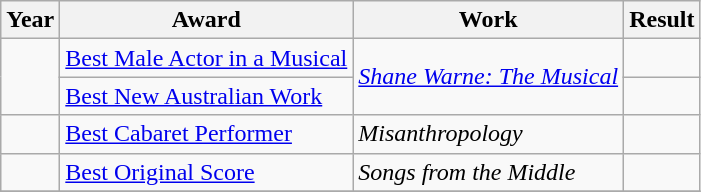<table class="wikitable sortable">
<tr>
<th>Year</th>
<th>Award</th>
<th>Work</th>
<th>Result</th>
</tr>
<tr>
<td rowspan=2></td>
<td><a href='#'>Best Male Actor in a Musical</a></td>
<td rowspan="2"><em><a href='#'>Shane Warne: The Musical</a></em></td>
<td></td>
</tr>
<tr>
<td><a href='#'>Best New Australian Work</a></td>
<td></td>
</tr>
<tr>
<td></td>
<td><a href='#'>Best Cabaret Performer</a></td>
<td><em>Misanthropology</em></td>
<td></td>
</tr>
<tr>
<td></td>
<td><a href='#'>Best Original Score</a></td>
<td><em>Songs from the Middle</em></td>
<td></td>
</tr>
<tr>
</tr>
</table>
